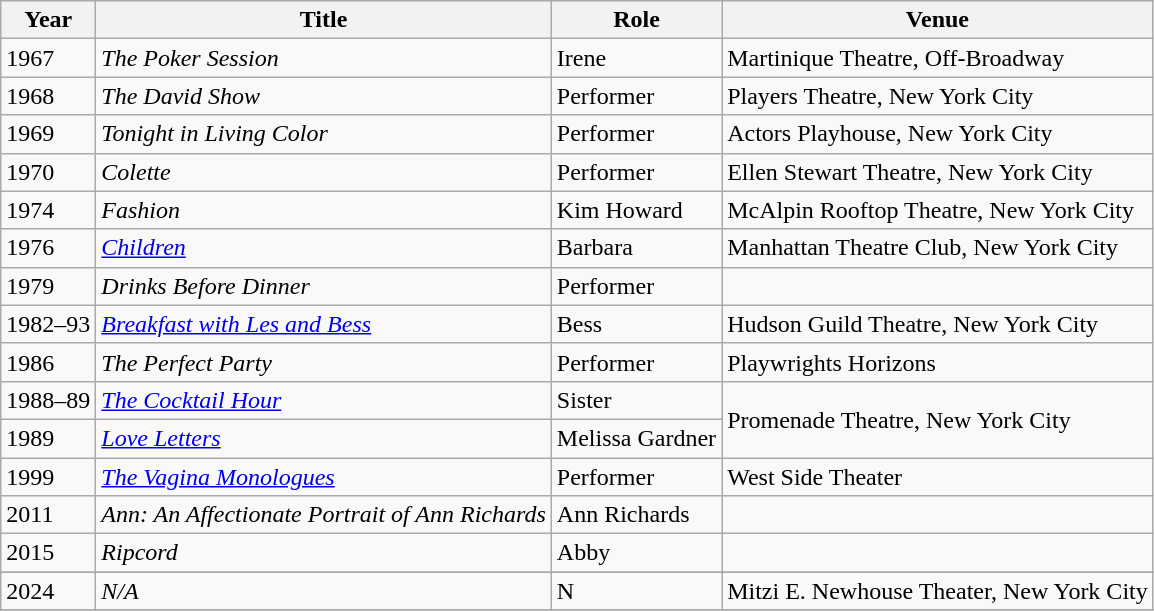<table class="wikitable">
<tr>
<th>Year</th>
<th>Title</th>
<th>Role</th>
<th>Venue</th>
</tr>
<tr>
<td>1967</td>
<td><em>The Poker Session</em></td>
<td>Irene</td>
<td>Martinique Theatre, Off-Broadway</td>
</tr>
<tr>
<td>1968</td>
<td><em>The David Show</em></td>
<td>Performer</td>
<td>Players Theatre, New York City</td>
</tr>
<tr>
<td>1969</td>
<td><em>Tonight in Living Color</em></td>
<td>Performer</td>
<td>Actors Playhouse, New York City</td>
</tr>
<tr>
<td>1970</td>
<td><em>Colette</em></td>
<td>Performer</td>
<td>Ellen Stewart Theatre, New York City</td>
</tr>
<tr>
<td>1974</td>
<td><em>Fashion</em></td>
<td>Kim Howard</td>
<td>McAlpin Rooftop Theatre, New York City</td>
</tr>
<tr>
<td>1976</td>
<td><em><a href='#'>Children</a></em></td>
<td>Barbara</td>
<td>Manhattan Theatre Club, New York City</td>
</tr>
<tr>
<td>1979</td>
<td><em>Drinks Before Dinner</em></td>
<td>Performer</td>
<td></td>
</tr>
<tr>
<td>1982–93</td>
<td><em><a href='#'>Breakfast with Les and Bess</a></em></td>
<td>Bess</td>
<td>Hudson Guild Theatre, New York City</td>
</tr>
<tr>
<td>1986</td>
<td><em>The Perfect Party</em></td>
<td>Performer</td>
<td>Playwrights Horizons</td>
</tr>
<tr>
<td>1988–89</td>
<td><em><a href='#'>The Cocktail Hour</a></em></td>
<td>Sister</td>
<td rowspan=2>Promenade Theatre, New York City</td>
</tr>
<tr>
<td>1989</td>
<td><em><a href='#'>Love Letters</a></em></td>
<td>Melissa Gardner</td>
</tr>
<tr>
<td>1999</td>
<td><em><a href='#'>The Vagina Monologues</a></em></td>
<td>Performer</td>
<td>West Side Theater</td>
</tr>
<tr>
<td>2011</td>
<td><em>Ann: An Affectionate Portrait of Ann Richards</em></td>
<td>Ann Richards</td>
<td></td>
</tr>
<tr>
<td>2015</td>
<td><em>Ripcord</em></td>
<td>Abby</td>
<td></td>
</tr>
<tr>
</tr>
<tr>
<td>2024</td>
<td><em>N/A</em></td>
<td>N</td>
<td>Mitzi E. Newhouse Theater, New York City</td>
</tr>
<tr>
</tr>
</table>
